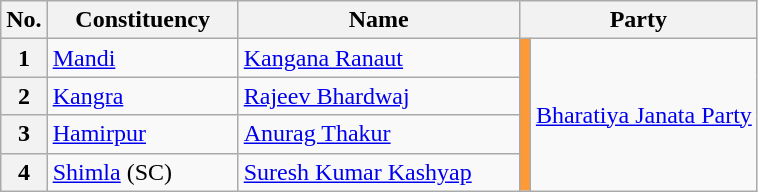<table class="sortable wikitable">
<tr>
<th>No.</th>
<th style="width:120px">Constituency</th>
<th style="width:180px">Name</th>
<th colspan="2">Party</th>
</tr>
<tr>
<th>1</th>
<td><a href='#'>Mandi</a></td>
<td><a href='#'>Kangana Ranaut</a></td>
<td rowspan=4 bgcolor=#FF9933></td>
<td rowspan=4><a href='#'>Bharatiya Janata Party</a></td>
</tr>
<tr>
<th>2</th>
<td><a href='#'>Kangra</a></td>
<td><a href='#'>Rajeev Bhardwaj</a></td>
</tr>
<tr>
<th>3</th>
<td><a href='#'>Hamirpur</a></td>
<td><a href='#'>Anurag Thakur</a></td>
</tr>
<tr>
<th>4</th>
<td><a href='#'>Shimla</a> (SC)</td>
<td><a href='#'>Suresh Kumar Kashyap</a></td>
</tr>
</table>
